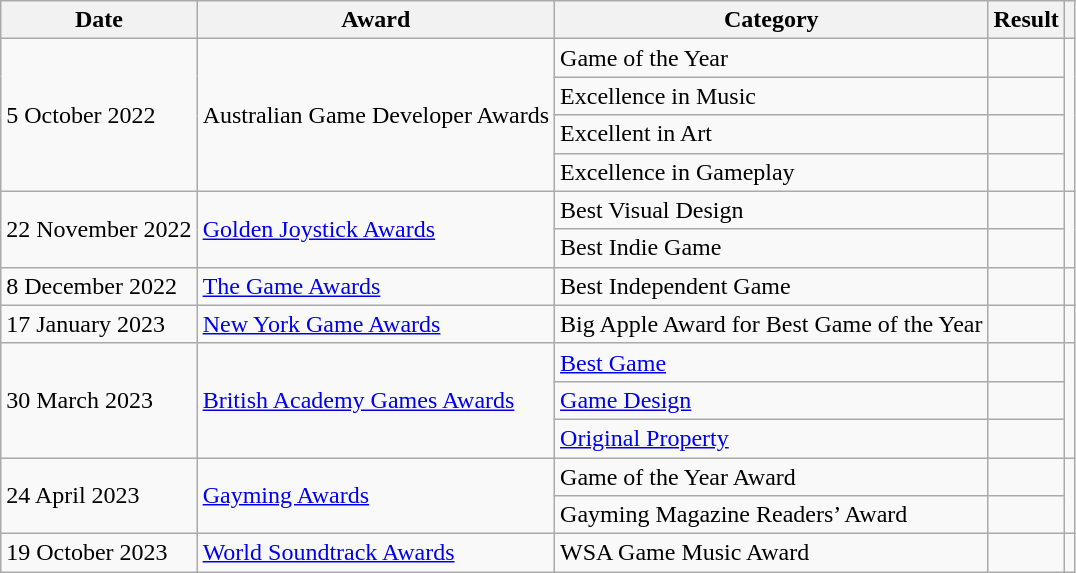<table class="wikitable sortable plainrowheaders">
<tr>
<th scope="col">Date</th>
<th scope="col">Award</th>
<th scope="col">Category</th>
<th scope="col">Result</th>
<th scope="col" class="unsortable"></th>
</tr>
<tr>
<td rowspan="4">5 October 2022</td>
<td rowspan="4">Australian Game Developer Awards</td>
<td>Game of the Year</td>
<td></td>
<td rowspan="4" style="text-align:center;"></td>
</tr>
<tr>
<td>Excellence in Music</td>
<td></td>
</tr>
<tr>
<td>Excellent in Art</td>
<td></td>
</tr>
<tr>
<td>Excellence in Gameplay</td>
<td></td>
</tr>
<tr>
<td rowspan="2">22 November 2022</td>
<td rowspan="2"><a href='#'>Golden Joystick Awards</a></td>
<td>Best Visual Design</td>
<td></td>
<td rowspan="2" style="text-align:center;"></td>
</tr>
<tr>
<td>Best Indie Game</td>
<td></td>
</tr>
<tr>
<td>8 December 2022</td>
<td><a href='#'>The Game Awards</a></td>
<td>Best Independent Game</td>
<td></td>
<td style="text-align:center;"></td>
</tr>
<tr>
<td>17 January 2023</td>
<td><a href='#'>New York Game Awards</a></td>
<td>Big Apple Award for Best Game of the Year</td>
<td></td>
<td style="text-align:center;"></td>
</tr>
<tr>
<td rowspan="3">30 March 2023</td>
<td rowspan="3"><a href='#'>British Academy Games Awards</a></td>
<td><a href='#'>Best Game</a></td>
<td></td>
<td rowspan="3" style="text-align:center;"></td>
</tr>
<tr>
<td><a href='#'>Game Design</a></td>
<td></td>
</tr>
<tr>
<td><a href='#'>Original Property</a></td>
<td></td>
</tr>
<tr>
<td rowspan="2">24 April 2023</td>
<td rowspan="2"><a href='#'>Gayming Awards</a></td>
<td>Game of the Year Award</td>
<td></td>
<td rowspan="2"></td>
</tr>
<tr>
<td>Gayming Magazine Readers’ Award</td>
<td></td>
</tr>
<tr>
<td>19 October 2023</td>
<td><a href='#'>World Soundtrack Awards</a></td>
<td>WSA Game Music Award</td>
<td></td>
<td style="text-align:center;"></td>
</tr>
</table>
